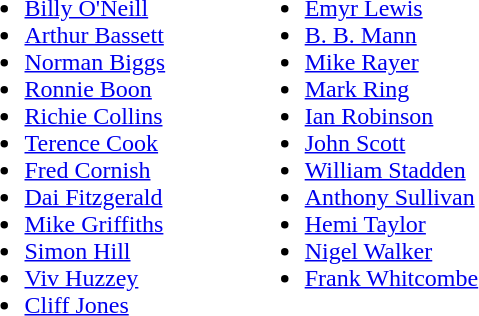<table>
<tr>
<td valign="top"><br><ul><li> <a href='#'>Billy O'Neill</a></li><li> <a href='#'>Arthur Bassett</a></li><li> <a href='#'>Norman Biggs</a></li><li> <a href='#'>Ronnie Boon</a></li><li> <a href='#'>Richie Collins</a></li><li> <a href='#'>Terence Cook</a></li><li> <a href='#'>Fred Cornish</a></li><li> <a href='#'>Dai Fitzgerald</a></li><li> <a href='#'>Mike Griffiths</a></li><li> <a href='#'>Simon Hill</a></li><li> <a href='#'>Viv Huzzey</a></li><li> <a href='#'>Cliff Jones</a></li></ul></td>
<td width="45"> </td>
<td valign="top"><br><ul><li> <a href='#'>Emyr Lewis</a></li><li> <a href='#'>B. B. Mann</a></li><li> <a href='#'>Mike Rayer</a></li><li> <a href='#'>Mark Ring</a></li><li> <a href='#'>Ian Robinson</a></li><li> <a href='#'>John Scott</a></li><li> <a href='#'>William Stadden</a></li><li> <a href='#'>Anthony Sullivan</a></li><li> <a href='#'>Hemi Taylor</a></li><li> <a href='#'>Nigel Walker</a></li><li> <a href='#'>Frank Whitcombe</a></li></ul></td>
<td width="45"> </td>
</tr>
</table>
